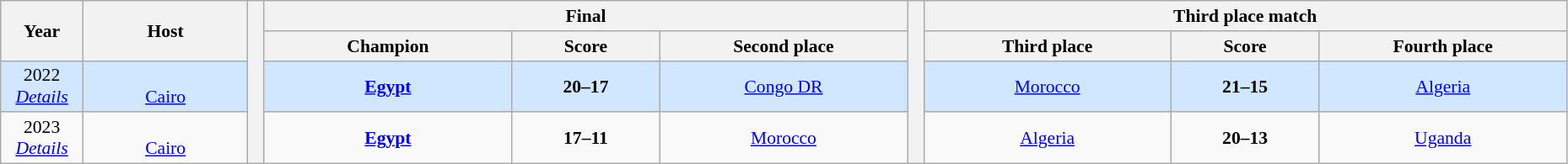<table class="wikitable" style="font-size:90%; width: 98%; text-align: center;">
<tr>
<th rowspan="2" width="5%">Year</th>
<th rowspan="2" width="10%">Host</th>
<th rowspan="5" width="1%" bgcolor="ffffff"></th>
<th colspan="3">Final</th>
<th rowspan="5" width="1%" bgcolor="ffffff"></th>
<th colspan="3">Third place match</th>
</tr>
<tr bgcolor="#EFEFEF">
<th width="15%">Champion</th>
<th width="9%">Score</th>
<th width="15%">Second place</th>
<th width="15%">Third place</th>
<th width="9%">Score</th>
<th width="15%">Fourth place</th>
</tr>
<tr bgcolor="#D0E7FF">
<td>2022<br><em><a href='#'>Details</a></em></td>
<td><br><a href='#'>Cairo</a></td>
<td><strong> <a href='#'>Egypt</a></strong></td>
<td><strong>20–17</strong></td>
<td> <a href='#'>Congo DR</a></td>
<td> <a href='#'>Morocco</a></td>
<td><strong>21–15</strong></td>
<td> <a href='#'>Algeria</a></td>
</tr>
<tr>
<td>2023<br><em><a href='#'>Details</a></em></td>
<td><br><a href='#'>Cairo</a></td>
<td><strong> <a href='#'>Egypt</a></strong></td>
<td><strong>17–11</strong></td>
<td> <a href='#'>Morocco</a></td>
<td> <a href='#'>Algeria</a></td>
<td><strong>20–13</strong></td>
<td> <a href='#'>Uganda</a></td>
</tr>
</table>
